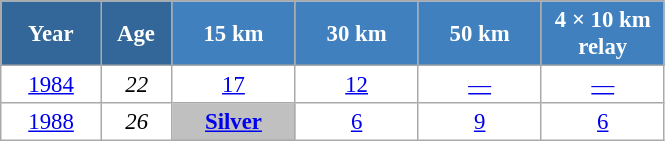<table class="wikitable" style="font-size:95%; text-align:center; border:grey solid 1px; border-collapse:collapse; background:#ffffff;">
<tr>
<th style="background-color:#369; color:white; width:60px;"> Year </th>
<th style="background-color:#369; color:white; width:40px;"> Age </th>
<th style="background-color:#4180be; color:white; width:75px;"> 15 km </th>
<th style="background-color:#4180be; color:white; width:75px;"> 30 km </th>
<th style="background-color:#4180be; color:white; width:75px;"> 50 km </th>
<th style="background-color:#4180be; color:white; width:75px;"> 4 × 10 km <br> relay </th>
</tr>
<tr>
<td><a href='#'>1984</a></td>
<td><em>22</em></td>
<td><a href='#'>17</a></td>
<td><a href='#'>12</a></td>
<td><a href='#'>—</a></td>
<td><a href='#'>—</a></td>
</tr>
<tr>
<td><a href='#'>1988</a></td>
<td><em>26</em></td>
<td style="background:silver;"><a href='#'><strong>Silver</strong></a></td>
<td><a href='#'>6</a></td>
<td><a href='#'>9</a></td>
<td><a href='#'>6</a></td>
</tr>
</table>
